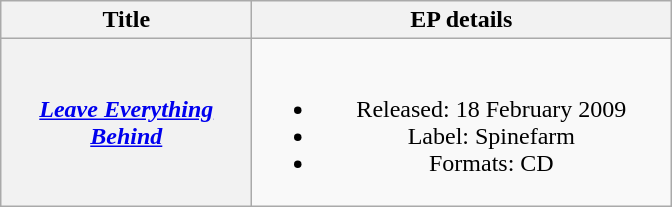<table class="wikitable plainrowheaders" style="text-align:center;">
<tr>
<th scope="col" style="width:10em;">Title</th>
<th scope="col" style="width:17em;">EP details</th>
</tr>
<tr>
<th scope="row"><em><a href='#'>Leave Everything Behind</a></em></th>
<td><br><ul><li>Released: 18 February 2009</li><li>Label: Spinefarm</li><li>Formats: CD</li></ul></td>
</tr>
</table>
